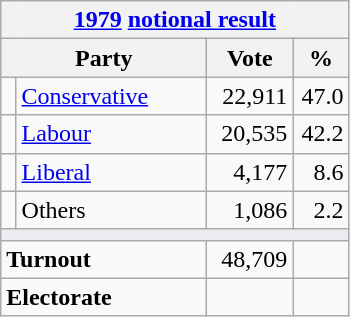<table class="wikitable">
<tr>
<th colspan="4"><a href='#'>1979</a> <a href='#'>notional result</a></th>
</tr>
<tr>
<th bgcolor="#DDDDFF" width="130px" colspan="2">Party</th>
<th bgcolor="#DDDDFF" width="50px">Vote</th>
<th bgcolor="#DDDDFF" width="30px">%</th>
</tr>
<tr>
<td></td>
<td><a href='#'>Conservative</a></td>
<td align=right>22,911</td>
<td align=right>47.0</td>
</tr>
<tr>
<td></td>
<td><a href='#'>Labour</a></td>
<td align=right>20,535</td>
<td align=right>42.2</td>
</tr>
<tr>
<td></td>
<td><a href='#'>Liberal</a></td>
<td align=right>4,177</td>
<td align=right>8.6</td>
</tr>
<tr>
<td></td>
<td>Others</td>
<td align=right>1,086</td>
<td align=right>2.2</td>
</tr>
<tr>
<td colspan="4" bgcolor="#EAECF0"></td>
</tr>
<tr>
<td colspan="2"><strong>Turnout</strong></td>
<td align=right>48,709</td>
<td align=right></td>
</tr>
<tr>
<td colspan="2"><strong>Electorate</strong></td>
<td align=right></td>
</tr>
</table>
